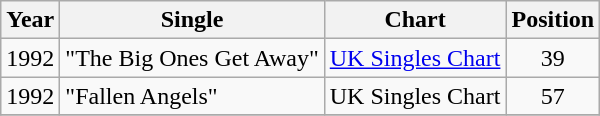<table class="wikitable">
<tr>
<th>Year</th>
<th>Single</th>
<th>Chart</th>
<th>Position</th>
</tr>
<tr>
<td>1992</td>
<td>"The Big Ones Get Away"</td>
<td><a href='#'>UK Singles Chart</a></td>
<td align="center">39</td>
</tr>
<tr>
<td>1992</td>
<td>"Fallen Angels"</td>
<td>UK Singles Chart</td>
<td align="center">57</td>
</tr>
<tr>
</tr>
</table>
